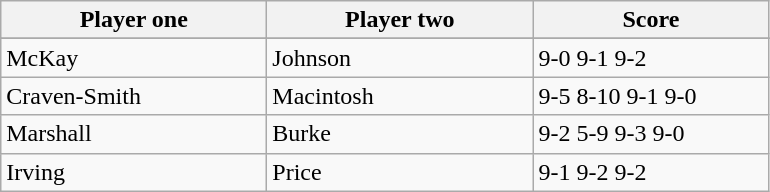<table class="wikitable">
<tr>
<th width=170>Player one</th>
<th width=170>Player two</th>
<th width=150>Score</th>
</tr>
<tr>
</tr>
<tr>
<td> McKay</td>
<td> Johnson</td>
<td>9-0 9-1 9-2</td>
</tr>
<tr>
<td> Craven-Smith</td>
<td> Macintosh</td>
<td>9-5 8-10 9-1 9-0</td>
</tr>
<tr>
<td> Marshall</td>
<td> Burke</td>
<td>9-2 5-9 9-3 9-0</td>
</tr>
<tr>
<td> Irving</td>
<td> Price</td>
<td>9-1 9-2 9-2</td>
</tr>
</table>
